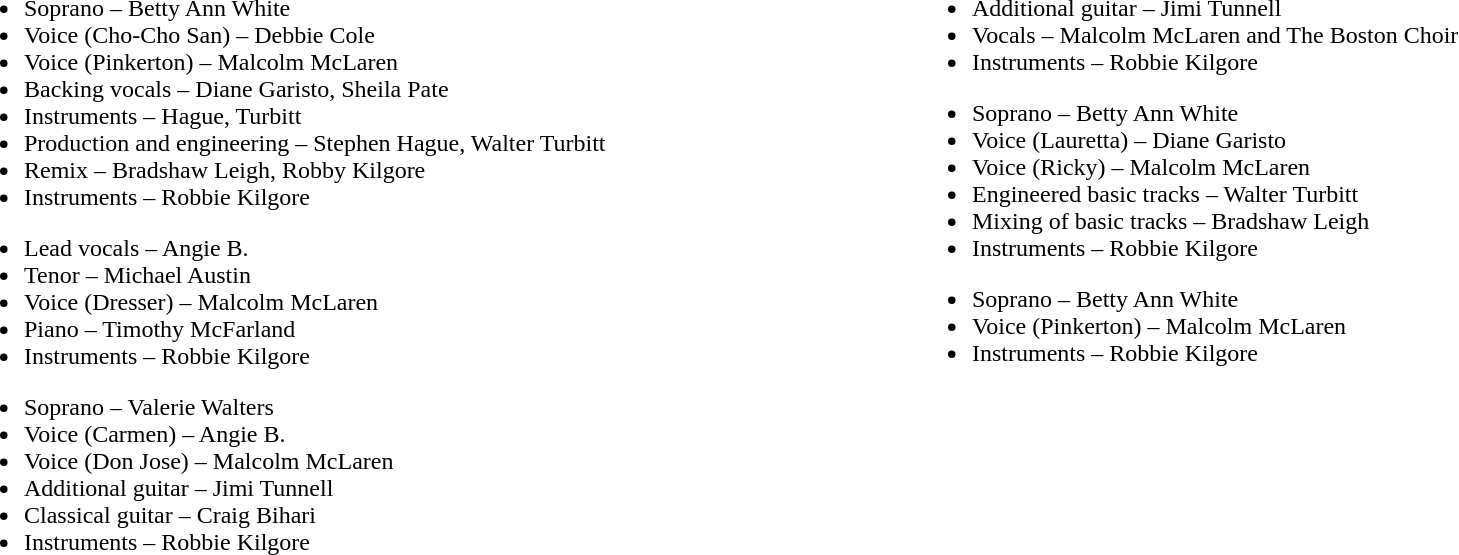<table style="width:100%" cellspacing="0" cellpadding="0">
<tr valign="top">
<td style="width:50%"><br><ul><li>Soprano – Betty Ann White</li><li>Voice (Cho-Cho San) – Debbie Cole</li><li>Voice (Pinkerton) – Malcolm McLaren</li><li>Backing vocals – Diane Garisto, Sheila Pate</li><li>Instruments – Hague, Turbitt</li><li>Production and engineering – Stephen Hague, Walter Turbitt</li><li>Remix – Bradshaw Leigh, Robby Kilgore</li><li>Instruments – Robbie Kilgore</li></ul><ul><li>Lead vocals – Angie B.</li><li>Tenor – Michael Austin</li><li>Voice (Dresser) – Malcolm McLaren</li><li>Piano – Timothy McFarland</li><li>Instruments – Robbie Kilgore</li></ul><ul><li>Soprano – Valerie Walters</li><li>Voice (Carmen) – Angie B.</li><li>Voice (Don Jose) – Malcolm McLaren</li><li>Additional guitar – Jimi Tunnell</li><li>Classical guitar – Craig Bihari</li><li>Instruments – Robbie Kilgore</li></ul></td>
<td style="width:50%"><br><ul><li>Additional guitar – Jimi Tunnell</li><li>Vocals – Malcolm McLaren and The Boston Choir</li><li>Instruments – Robbie Kilgore</li></ul><ul><li>Soprano – Betty Ann White</li><li>Voice (Lauretta) – Diane Garisto</li><li>Voice (Ricky) – Malcolm McLaren</li><li>Engineered basic tracks – Walter Turbitt</li><li>Mixing of basic tracks – Bradshaw Leigh</li><li>Instruments – Robbie Kilgore</li></ul><ul><li>Soprano – Betty Ann White</li><li>Voice (Pinkerton) – Malcolm McLaren</li><li>Instruments – Robbie Kilgore</li></ul></td>
</tr>
</table>
